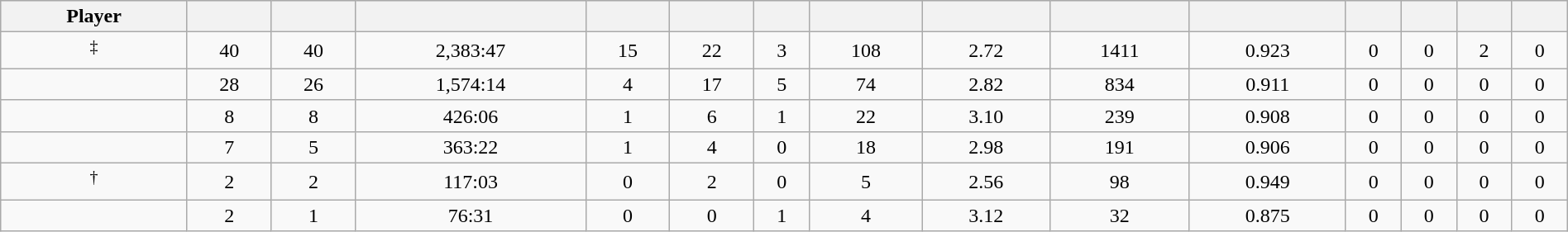<table class="wikitable sortable" style="width:100%; text-align:center;">
<tr style="background:#ddd;">
<th>Player</th>
<th></th>
<th></th>
<th></th>
<th></th>
<th></th>
<th></th>
<th></th>
<th></th>
<th></th>
<th></th>
<th></th>
<th></th>
<th></th>
<th></th>
</tr>
<tr>
<td style=white-space:nowrap><sup>‡</sup></td>
<td>40</td>
<td>40</td>
<td>2,383:47</td>
<td>15</td>
<td>22</td>
<td>3</td>
<td>108</td>
<td>2.72</td>
<td>1411</td>
<td>0.923</td>
<td>0</td>
<td>0</td>
<td>2</td>
<td>0</td>
</tr>
<tr>
<td style=white-space:nowrap></td>
<td>28</td>
<td>26</td>
<td>1,574:14</td>
<td>4</td>
<td>17</td>
<td>5</td>
<td>74</td>
<td>2.82</td>
<td>834</td>
<td>0.911</td>
<td>0</td>
<td>0</td>
<td>0</td>
<td>0</td>
</tr>
<tr>
<td style=white-space:nowrap></td>
<td>8</td>
<td>8</td>
<td>426:06</td>
<td>1</td>
<td>6</td>
<td>1</td>
<td>22</td>
<td>3.10</td>
<td>239</td>
<td>0.908</td>
<td>0</td>
<td>0</td>
<td>0</td>
<td>0</td>
</tr>
<tr>
<td style=white-space:nowrap></td>
<td>7</td>
<td>5</td>
<td>363:22</td>
<td>1</td>
<td>4</td>
<td>0</td>
<td>18</td>
<td>2.98</td>
<td>191</td>
<td>0.906</td>
<td>0</td>
<td>0</td>
<td>0</td>
<td>0</td>
</tr>
<tr>
<td style=white-space:nowrap><sup>†</sup></td>
<td>2</td>
<td>2</td>
<td>117:03</td>
<td>0</td>
<td>2</td>
<td>0</td>
<td>5</td>
<td>2.56</td>
<td>98</td>
<td>0.949</td>
<td>0</td>
<td>0</td>
<td>0</td>
<td>0</td>
</tr>
<tr>
<td style=white-space:nowrap></td>
<td>2</td>
<td>1</td>
<td>76:31</td>
<td>0</td>
<td>0</td>
<td>1</td>
<td>4</td>
<td>3.12</td>
<td>32</td>
<td>0.875</td>
<td>0</td>
<td>0</td>
<td>0</td>
<td>0</td>
</tr>
</table>
